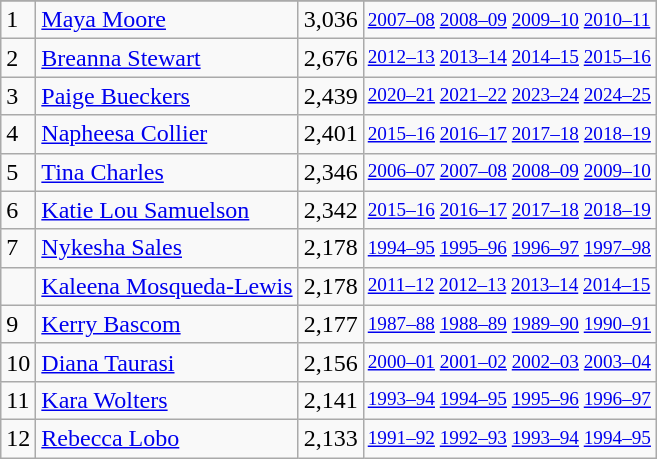<table class="wikitable">
<tr>
</tr>
<tr>
<td>1</td>
<td><a href='#'>Maya Moore</a></td>
<td>3,036</td>
<td style="font-size:80%;"><a href='#'>2007–08</a> <a href='#'>2008–09</a> <a href='#'>2009–10</a> <a href='#'>2010–11</a></td>
</tr>
<tr>
<td>2</td>
<td><a href='#'>Breanna Stewart</a></td>
<td>2,676</td>
<td style="font-size:80%;"><a href='#'>2012–13</a> <a href='#'>2013–14</a> <a href='#'>2014–15</a> <a href='#'>2015–16</a></td>
</tr>
<tr>
<td>3</td>
<td><a href='#'>Paige Bueckers</a></td>
<td>2,439</td>
<td style="font-size:80%;"><a href='#'>2020–21</a> <a href='#'>2021–22</a> <a href='#'>2023–24</a> <a href='#'>2024–25</a></td>
</tr>
<tr>
<td>4</td>
<td><a href='#'>Napheesa Collier</a></td>
<td>2,401</td>
<td style="font-size:80%;"><a href='#'>2015–16</a> <a href='#'>2016–17</a> <a href='#'>2017–18</a> <a href='#'>2018–19</a></td>
</tr>
<tr>
<td>5</td>
<td><a href='#'>Tina Charles</a></td>
<td>2,346</td>
<td style="font-size:80%;"><a href='#'>2006–07</a> <a href='#'>2007–08</a> <a href='#'>2008–09</a> <a href='#'>2009–10</a></td>
</tr>
<tr>
<td>6</td>
<td><a href='#'>Katie Lou Samuelson</a></td>
<td>2,342</td>
<td style="font-size:80%;"><a href='#'>2015–16</a> <a href='#'>2016–17</a> <a href='#'>2017–18</a> <a href='#'>2018–19</a></td>
</tr>
<tr>
<td>7</td>
<td><a href='#'>Nykesha Sales</a></td>
<td>2,178</td>
<td style="font-size:80%;"><a href='#'>1994–95</a> <a href='#'>1995–96</a> <a href='#'>1996–97</a> <a href='#'>1997–98</a></td>
</tr>
<tr>
<td></td>
<td><a href='#'>Kaleena Mosqueda-Lewis</a></td>
<td>2,178</td>
<td style="font-size:80%;"><a href='#'>2011–12</a> <a href='#'>2012–13</a> <a href='#'>2013–14</a> <a href='#'>2014–15</a></td>
</tr>
<tr>
<td>9</td>
<td><a href='#'>Kerry Bascom</a></td>
<td>2,177</td>
<td style="font-size:80%;"><a href='#'>1987–88</a> <a href='#'>1988–89</a> <a href='#'>1989–90</a> <a href='#'>1990–91</a></td>
</tr>
<tr>
<td>10</td>
<td><a href='#'>Diana Taurasi</a></td>
<td>2,156</td>
<td style="font-size:80%;"><a href='#'>2000–01</a> <a href='#'>2001–02</a> <a href='#'>2002–03</a> <a href='#'>2003–04</a></td>
</tr>
<tr>
<td>11</td>
<td><a href='#'>Kara Wolters</a></td>
<td>2,141</td>
<td style="font-size:80%;"><a href='#'>1993–94</a> <a href='#'>1994–95</a> <a href='#'>1995–96</a> <a href='#'>1996–97</a></td>
</tr>
<tr>
<td>12</td>
<td><a href='#'>Rebecca Lobo</a></td>
<td>2,133</td>
<td style="font-size:80%;"><a href='#'>1991–92</a> <a href='#'>1992–93</a> <a href='#'>1993–94</a> <a href='#'>1994–95</a></td>
</tr>
</table>
